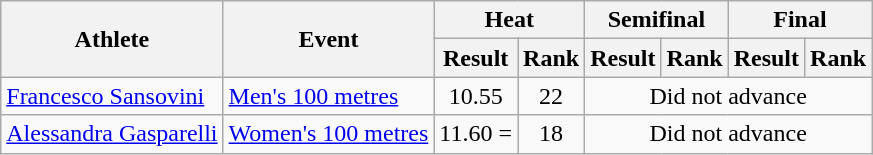<table class=wikitable>
<tr>
<th rowspan=2>Athlete</th>
<th rowspan=2>Event</th>
<th colspan=2>Heat</th>
<th colspan=2>Semifinal</th>
<th colspan=2>Final</th>
</tr>
<tr>
<th>Result</th>
<th>Rank</th>
<th>Result</th>
<th>Rank</th>
<th>Result</th>
<th>Rank</th>
</tr>
<tr align=center>
<td align=left><a href='#'>Francesco Sansovini</a></td>
<td align=left><a href='#'>Men's 100 metres</a></td>
<td>10.55 </td>
<td>22</td>
<td colspan=4>Did not advance</td>
</tr>
<tr align=center>
<td align=left><a href='#'>Alessandra Gasparelli</a></td>
<td align=left><a href='#'>Women's 100 metres</a></td>
<td>11.60 =</td>
<td>18</td>
<td colspan=4>Did not advance</td>
</tr>
</table>
